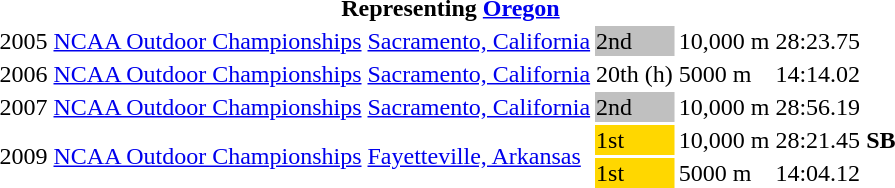<table>
<tr>
<th colspan=7>Representing <a href='#'>Oregon</a></th>
</tr>
<tr>
<td>2005</td>
<td><a href='#'>NCAA Outdoor Championships</a></td>
<td><a href='#'>Sacramento, California</a></td>
<td bgcolor=silver>2nd</td>
<td>10,000 m</td>
<td>28:23.75</td>
<td></td>
</tr>
<tr>
<td>2006</td>
<td><a href='#'>NCAA Outdoor Championships</a></td>
<td><a href='#'>Sacramento, California</a></td>
<td>20th (h)</td>
<td>5000 m</td>
<td>14:14.02</td>
<td></td>
</tr>
<tr>
<td>2007</td>
<td><a href='#'>NCAA Outdoor Championships</a></td>
<td><a href='#'>Sacramento, California</a></td>
<td bgcolor=silver>2nd</td>
<td>10,000 m</td>
<td>28:56.19</td>
<td></td>
</tr>
<tr>
<td rowspan=2>2009</td>
<td rowspan=2><a href='#'>NCAA Outdoor Championships</a></td>
<td rowspan=2><a href='#'>Fayetteville, Arkansas</a></td>
<td bgcolor=gold>1st</td>
<td>10,000 m</td>
<td>28:21.45 <strong>SB</strong></td>
<td></td>
</tr>
<tr>
<td bgcolor=gold>1st</td>
<td>5000 m</td>
<td>14:04.12</td>
</tr>
</table>
